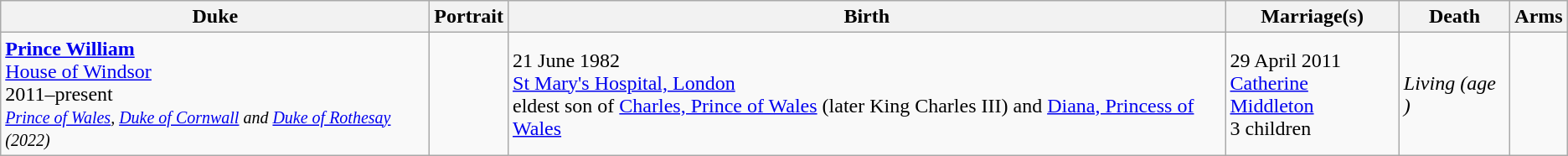<table class="wikitable">
<tr>
<th>Duke</th>
<th>Portrait</th>
<th>Birth</th>
<th>Marriage(s)</th>
<th>Death</th>
<th>Arms</th>
</tr>
<tr>
<td><strong><a href='#'>Prince William</a></strong><br><a href='#'>House of Windsor</a><br>2011–present<br><small><em><a href='#'>Prince of Wales</a>, <a href='#'>Duke of Cornwall</a> and <a href='#'>Duke of Rothesay</a> (2022)</em></small></td>
<td></td>
<td>21 June 1982<br><a href='#'>St Mary's Hospital, London</a><br>eldest son of <a href='#'>Charles, Prince of Wales</a> (later King Charles III) and <a href='#'>Diana, Princess of Wales</a></td>
<td>29 April 2011<br><a href='#'>Catherine Middleton</a><br>3 children</td>
<td><em>Living (age )</em></td>
<td></td>
</tr>
</table>
